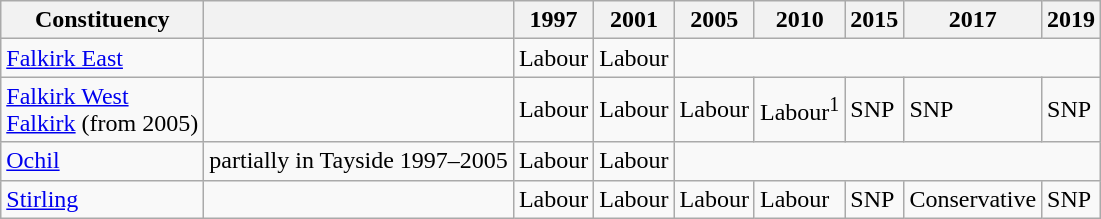<table class="wikitable">
<tr>
<th>Constituency</th>
<th></th>
<th>1997</th>
<th>2001</th>
<th>2005</th>
<th>2010</th>
<th>2015</th>
<th>2017</th>
<th>2019</th>
</tr>
<tr>
<td><a href='#'>Falkirk East</a></td>
<td></td>
<td bgcolor=>Labour</td>
<td bgcolor=>Labour</td>
<td colspan="5"></td>
</tr>
<tr>
<td><a href='#'>Falkirk West</a><br><a href='#'>Falkirk</a> (from 2005)</td>
<td></td>
<td bgcolor=>Labour</td>
<td bgcolor=>Labour</td>
<td bgcolor=>Labour</td>
<td bgcolor=>Labour<sup>1</sup></td>
<td bgcolor=>SNP</td>
<td bgcolor=>SNP</td>
<td bgcolor=>SNP</td>
</tr>
<tr>
<td><a href='#'>Ochil</a></td>
<td>partially in Tayside 1997–2005</td>
<td bgcolor=>Labour</td>
<td bgcolor=>Labour</td>
<td colspan="5"></td>
</tr>
<tr>
<td><a href='#'>Stirling</a></td>
<td></td>
<td bgcolor=>Labour</td>
<td bgcolor=>Labour</td>
<td bgcolor=>Labour</td>
<td bgcolor=>Labour</td>
<td bgcolor=>SNP</td>
<td bgcolor=>Conservative</td>
<td bgcolor=>SNP</td>
</tr>
</table>
